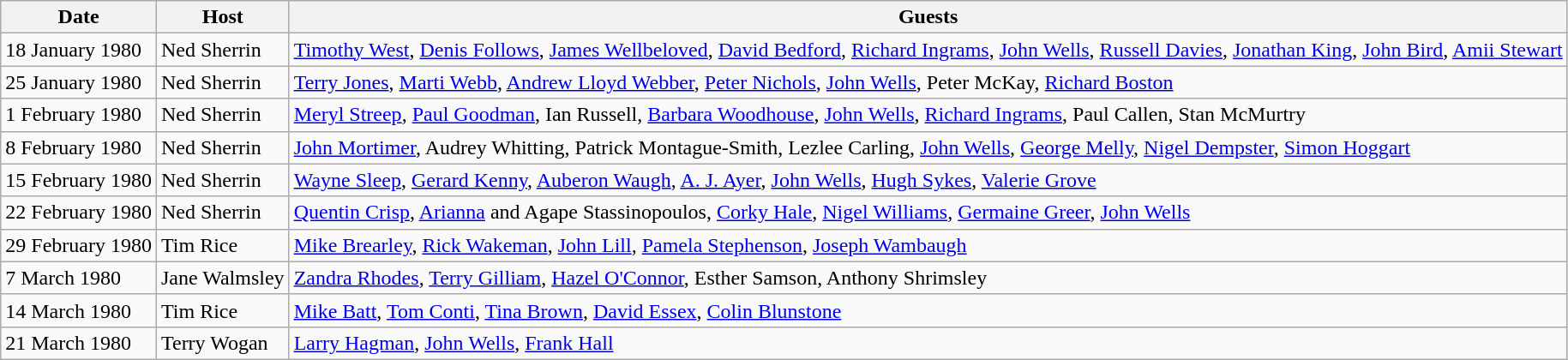<table class="wikitable">
<tr>
<th>Date</th>
<th>Host</th>
<th>Guests</th>
</tr>
<tr>
<td>18 January 1980</td>
<td>Ned Sherrin</td>
<td><a href='#'>Timothy West</a>, <a href='#'>Denis Follows</a>, <a href='#'>James Wellbeloved</a>, <a href='#'>David Bedford</a>, <a href='#'>Richard Ingrams</a>, <a href='#'>John Wells</a>, <a href='#'>Russell Davies</a>, <a href='#'>Jonathan King</a>, <a href='#'>John Bird</a>, <a href='#'>Amii Stewart</a></td>
</tr>
<tr>
<td>25 January 1980</td>
<td>Ned Sherrin</td>
<td><a href='#'>Terry Jones</a>, <a href='#'>Marti Webb</a>, <a href='#'>Andrew Lloyd Webber</a>, <a href='#'>Peter Nichols</a>, <a href='#'>John Wells</a>, Peter McKay, <a href='#'>Richard Boston</a></td>
</tr>
<tr>
<td>1 February 1980</td>
<td>Ned Sherrin</td>
<td><a href='#'>Meryl Streep</a>, <a href='#'>Paul Goodman</a>, Ian Russell, <a href='#'>Barbara Woodhouse</a>, <a href='#'>John Wells</a>, <a href='#'>Richard Ingrams</a>, Paul Callen, Stan McMurtry</td>
</tr>
<tr>
<td>8 February 1980</td>
<td>Ned Sherrin</td>
<td><a href='#'>John Mortimer</a>, Audrey Whitting, Patrick Montague-Smith, Lezlee Carling, <a href='#'>John Wells</a>, <a href='#'>George Melly</a>, <a href='#'>Nigel Dempster</a>, <a href='#'>Simon Hoggart</a></td>
</tr>
<tr>
<td>15 February 1980</td>
<td>Ned Sherrin</td>
<td><a href='#'>Wayne Sleep</a>, <a href='#'>Gerard Kenny</a>, <a href='#'>Auberon Waugh</a>, <a href='#'>A. J. Ayer</a>, <a href='#'>John Wells</a>, <a href='#'>Hugh Sykes</a>, <a href='#'>Valerie Grove</a></td>
</tr>
<tr>
<td>22 February 1980</td>
<td>Ned Sherrin</td>
<td><a href='#'>Quentin Crisp</a>, <a href='#'>Arianna</a> and Agape Stassinopoulos, <a href='#'>Corky Hale</a>, <a href='#'>Nigel Williams</a>, <a href='#'>Germaine Greer</a>, <a href='#'>John Wells</a></td>
</tr>
<tr>
<td>29 February 1980</td>
<td>Tim Rice</td>
<td><a href='#'>Mike Brearley</a>, <a href='#'>Rick Wakeman</a>, <a href='#'>John Lill</a>, <a href='#'>Pamela Stephenson</a>, <a href='#'>Joseph Wambaugh</a></td>
</tr>
<tr>
<td>7 March 1980</td>
<td>Jane Walmsley</td>
<td><a href='#'>Zandra Rhodes</a>, <a href='#'>Terry Gilliam</a>, <a href='#'>Hazel O'Connor</a>, Esther Samson, Anthony Shrimsley</td>
</tr>
<tr>
<td>14 March 1980</td>
<td>Tim Rice</td>
<td><a href='#'>Mike Batt</a>, <a href='#'>Tom Conti</a>, <a href='#'>Tina Brown</a>, <a href='#'>David Essex</a>, <a href='#'>Colin Blunstone</a></td>
</tr>
<tr>
<td>21 March 1980</td>
<td>Terry Wogan</td>
<td><a href='#'>Larry Hagman</a>, <a href='#'>John Wells</a>, <a href='#'>Frank Hall</a></td>
</tr>
</table>
